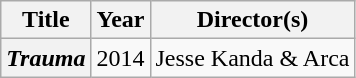<table class="wikitable plainrowheaders" style="text-align:center;">
<tr>
<th scope="col">Title</th>
<th scope="col">Year</th>
<th scope="col">Director(s)</th>
</tr>
<tr>
<th scope="row"><em>Trauma</em></th>
<td>2014</td>
<td>Jesse Kanda & Arca</td>
</tr>
</table>
